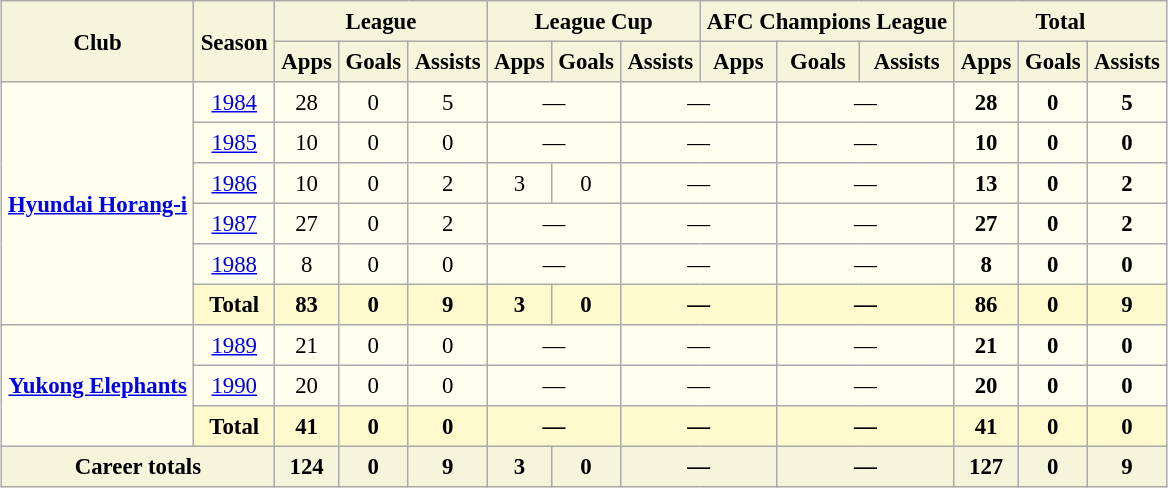<table border=1 align=center cellpadding=4 cellspacing=2 style="background:ivory; font-size:95%; border:1px #aaaaaa solid; border-collapse:collapse; clear:center">
<tr style="background:beige">
<th rowspan="2">Club</th>
<th rowspan="2">Season</th>
<th colspan="3">League</th>
<th colspan="3">League Cup</th>
<th colspan="3">AFC Champions League</th>
<th colspan="3">Total</th>
</tr>
<tr style="background:beige">
<th>Apps</th>
<th>Goals</th>
<th>Assists</th>
<th>Apps</th>
<th>Goals</th>
<th>Assists</th>
<th>Apps</th>
<th>Goals</th>
<th>Assists</th>
<th>Apps</th>
<th>Goals</th>
<th>Assists</th>
</tr>
<tr>
<td rowspan="6" align=center align=center><strong><a href='#'>Hyundai Horang-i</a></strong></td>
<td align="center"><a href='#'>1984</a></td>
<td align="center">28</td>
<td align="center">0</td>
<td align="center">5</td>
<td align="center" colspan=2>—</td>
<td align="center" colspan=2>—</td>
<td align="center" colspan=2>—</td>
<th>28</th>
<th>0</th>
<th>5</th>
</tr>
<tr>
<td align="center"><a href='#'>1985</a></td>
<td align="center">10</td>
<td align="center">0</td>
<td align="center">0</td>
<td align="center" colspan=2>—</td>
<td align="center" colspan=2>—</td>
<td align="center" colspan=2>—</td>
<th>10</th>
<th>0</th>
<th>0</th>
</tr>
<tr>
<td align="center"><a href='#'>1986</a></td>
<td align="center">10</td>
<td align="center">0</td>
<td align="center">2</td>
<td align="center">3</td>
<td align="center">0</td>
<td align="center" colspan=2>—</td>
<td align="center" colspan=2>—</td>
<th>13</th>
<th>0</th>
<th>2</th>
</tr>
<tr>
<td align="center"><a href='#'>1987</a></td>
<td align="center">27</td>
<td align="center">0</td>
<td align="center">2</td>
<td align="center" colspan=2>—</td>
<td align="center" colspan=2>—</td>
<td align="center" colspan=2>—</td>
<th>27</th>
<th>0</th>
<th>2</th>
</tr>
<tr>
<td align="center"><a href='#'>1988</a></td>
<td align="center">8</td>
<td align="center">0</td>
<td align="center">0</td>
<td align="center" colspan=2>—</td>
<td align="center" colspan=2>—</td>
<td align="center" colspan=2>—</td>
<th>8</th>
<th>0</th>
<th>0</th>
</tr>
<tr style="background:lemonchiffon">
<th>Total</th>
<th>83</th>
<th>0</th>
<th>9</th>
<th>3</th>
<th>0</th>
<th colspan=2>—</th>
<th colspan=2>—</th>
<th>86</th>
<th>0</th>
<th>9</th>
</tr>
<tr>
<td rowspan="3" align=center valign=center><strong><a href='#'>Yukong Elephants</a></strong></td>
<td align="center"><a href='#'>1989</a></td>
<td align="center">21</td>
<td align="center">0</td>
<td align="center">0</td>
<td align="center" colspan=2>—</td>
<td align="center" colspan=2>—</td>
<td align="center" colspan=2>—</td>
<th>21</th>
<th>0</th>
<th>0</th>
</tr>
<tr>
<td align="center"><a href='#'>1990</a></td>
<td align="center">20</td>
<td align="center">0</td>
<td align="center">0</td>
<td align="center" colspan=2>—</td>
<td align="center" colspan=2>—</td>
<td align="center" colspan=2>—</td>
<th>20</th>
<th>0</th>
<th>0</th>
</tr>
<tr style="background:lemonchiffon">
<th>Total</th>
<th>41</th>
<th>0</th>
<th>0</th>
<th colspan=2>—</th>
<th colspan=2>—</th>
<th colspan=2>—</th>
<th>41</th>
<th>0</th>
<th>0</th>
</tr>
<tr style="background:beige">
<th colspan="2">Career totals</th>
<th>124</th>
<th>0</th>
<th>9</th>
<th>3</th>
<th>0</th>
<th colspan=2>—</th>
<th colspan=2>—</th>
<th>127</th>
<th>0</th>
<th>9</th>
</tr>
</table>
